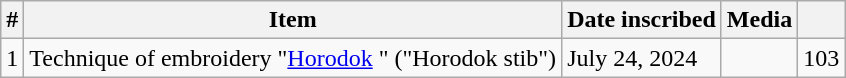<table class="wikitable">
<tr>
<th>#</th>
<th>Item</th>
<th>Date inscribed</th>
<th>Media</th>
<th></th>
</tr>
<tr>
<td>1</td>
<td>Technique of embroidery "<a href='#'>Horodok</a> " ("Horodok stib")</td>
<td>July 24, 2024</td>
<td></td>
<td>103</td>
</tr>
</table>
